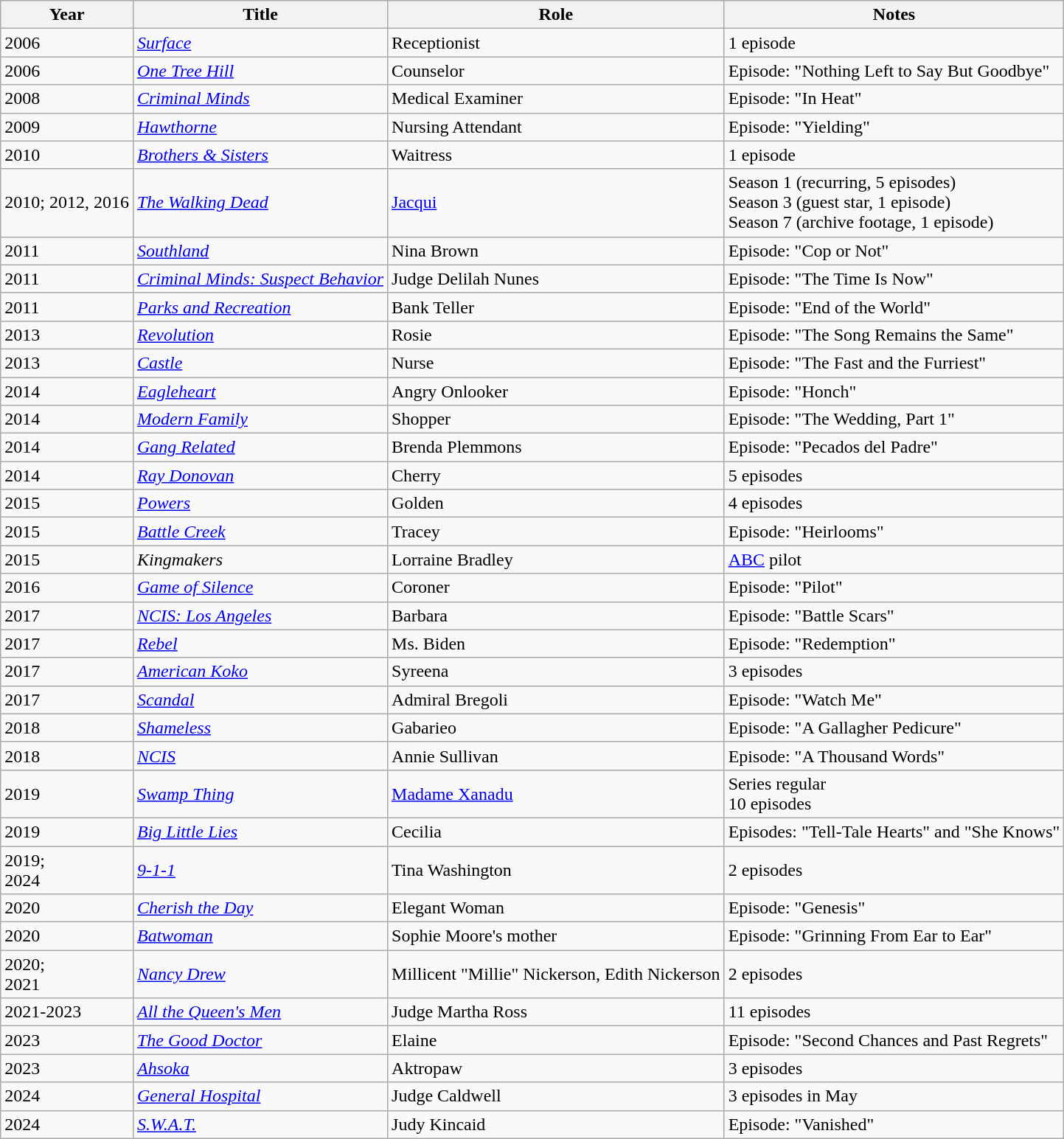<table class="wikitable sortable">
<tr>
<th>Year</th>
<th>Title</th>
<th>Role</th>
<th class="unsortable">Notes</th>
</tr>
<tr>
<td>2006</td>
<td><em><a href='#'>Surface</a></em></td>
<td>Receptionist</td>
<td>1 episode</td>
</tr>
<tr>
<td>2006</td>
<td><em><a href='#'>One Tree Hill</a></em></td>
<td>Counselor</td>
<td>Episode: "Nothing Left to Say But Goodbye"</td>
</tr>
<tr>
<td>2008</td>
<td><em><a href='#'>Criminal Minds</a></em></td>
<td>Medical Examiner</td>
<td>Episode: "In Heat"</td>
</tr>
<tr>
<td>2009</td>
<td><em><a href='#'>Hawthorne</a></em></td>
<td>Nursing Attendant</td>
<td>Episode: "Yielding"</td>
</tr>
<tr>
<td>2010</td>
<td><em><a href='#'>Brothers & Sisters</a></em></td>
<td>Waitress</td>
<td>1 episode</td>
</tr>
<tr>
<td>2010; 2012, 2016</td>
<td><em><a href='#'>The Walking Dead</a></em></td>
<td><a href='#'>Jacqui</a></td>
<td>Season 1 (recurring, 5 episodes)<br>Season 3 (guest star, 1 episode)<br>Season 7 (archive footage, 1 episode)</td>
</tr>
<tr>
<td>2011</td>
<td><em><a href='#'>Southland</a></em></td>
<td>Nina Brown</td>
<td>Episode: "Cop or Not"</td>
</tr>
<tr>
<td>2011</td>
<td><em><a href='#'>Criminal Minds: Suspect Behavior</a></em></td>
<td>Judge Delilah Nunes</td>
<td>Episode: "The Time Is Now"</td>
</tr>
<tr>
<td>2011</td>
<td><em><a href='#'>Parks and Recreation</a></em></td>
<td>Bank Teller</td>
<td>Episode: "End of the World"</td>
</tr>
<tr>
<td>2013</td>
<td><em><a href='#'>Revolution</a></em></td>
<td>Rosie</td>
<td>Episode: "The Song Remains the Same"</td>
</tr>
<tr>
<td>2013</td>
<td><em><a href='#'>Castle</a></em></td>
<td>Nurse</td>
<td>Episode: "The Fast and the Furriest"</td>
</tr>
<tr>
<td>2014</td>
<td><em><a href='#'>Eagleheart</a></em></td>
<td>Angry Onlooker</td>
<td>Episode: "Honch"</td>
</tr>
<tr>
<td>2014</td>
<td><em><a href='#'>Modern Family</a></em></td>
<td>Shopper</td>
<td>Episode: "The Wedding, Part 1"</td>
</tr>
<tr>
<td>2014</td>
<td><em><a href='#'>Gang Related</a></em></td>
<td>Brenda Plemmons</td>
<td>Episode: "Pecados del Padre"</td>
</tr>
<tr>
<td>2014</td>
<td><em><a href='#'>Ray Donovan</a></em></td>
<td>Cherry</td>
<td>5 episodes</td>
</tr>
<tr>
<td>2015</td>
<td><em><a href='#'>Powers</a></em></td>
<td>Golden</td>
<td>4 episodes</td>
</tr>
<tr>
<td>2015</td>
<td><em><a href='#'>Battle Creek</a></em></td>
<td>Tracey</td>
<td>Episode: "Heirlooms"</td>
</tr>
<tr>
<td>2015</td>
<td><em>Kingmakers</em></td>
<td>Lorraine Bradley</td>
<td><a href='#'>ABC</a> pilot</td>
</tr>
<tr>
<td>2016</td>
<td><em><a href='#'>Game of Silence</a></em></td>
<td>Coroner</td>
<td>Episode: "Pilot"</td>
</tr>
<tr>
<td>2017</td>
<td><em><a href='#'>NCIS: Los Angeles</a></em></td>
<td>Barbara</td>
<td>Episode: "Battle Scars"</td>
</tr>
<tr>
<td>2017</td>
<td><em><a href='#'>Rebel</a></em></td>
<td>Ms. Biden</td>
<td>Episode: "Redemption"</td>
</tr>
<tr>
<td>2017</td>
<td><em><a href='#'>American Koko</a></em></td>
<td>Syreena</td>
<td>3 episodes</td>
</tr>
<tr>
<td>2017</td>
<td><em><a href='#'>Scandal</a></em></td>
<td>Admiral Bregoli</td>
<td>Episode: "Watch Me"</td>
</tr>
<tr>
<td>2018</td>
<td><em><a href='#'>Shameless</a></em></td>
<td>Gabarieo</td>
<td>Episode: "A Gallagher Pedicure"</td>
</tr>
<tr>
<td>2018</td>
<td><em><a href='#'>NCIS</a></em></td>
<td>Annie Sullivan</td>
<td>Episode: "A Thousand Words"</td>
</tr>
<tr>
<td>2019</td>
<td><em><a href='#'>Swamp Thing</a></em></td>
<td><a href='#'>Madame Xanadu</a></td>
<td>Series regular<br>10 episodes</td>
</tr>
<tr>
<td>2019</td>
<td><em><a href='#'>Big Little Lies</a></em></td>
<td>Cecilia</td>
<td>Episodes: "Tell-Tale Hearts" and "She Knows"</td>
</tr>
<tr>
<td>2019; <br> 2024</td>
<td><em><a href='#'>9-1-1</a></em></td>
<td>Tina Washington</td>
<td>2 episodes</td>
</tr>
<tr>
<td>2020</td>
<td><em><a href='#'>Cherish the Day</a></em></td>
<td>Elegant Woman</td>
<td>Episode: "Genesis"</td>
</tr>
<tr>
<td>2020</td>
<td><em><a href='#'>Batwoman</a></em></td>
<td>Sophie Moore's mother</td>
<td>Episode: "Grinning From Ear to Ear"</td>
</tr>
<tr>
<td>2020; <br> 2021</td>
<td><em><a href='#'>Nancy Drew</a></em></td>
<td>Millicent "Millie" Nickerson, Edith Nickerson</td>
<td>2 episodes</td>
</tr>
<tr>
<td>2021-2023</td>
<td><em><a href='#'>All the Queen's Men</a></em></td>
<td>Judge Martha Ross</td>
<td>11 episodes</td>
</tr>
<tr>
<td>2023</td>
<td><em><a href='#'>The Good Doctor</a></em></td>
<td>Elaine</td>
<td>Episode: "Second Chances and Past Regrets"</td>
</tr>
<tr>
<td>2023</td>
<td><em><a href='#'>Ahsoka</a></em></td>
<td>Aktropaw</td>
<td>3 episodes</td>
</tr>
<tr>
<td>2024</td>
<td><em><a href='#'>General Hospital</a></em></td>
<td>Judge Caldwell</td>
<td>3 episodes in May</td>
</tr>
<tr>
<td>2024</td>
<td><em><a href='#'>S.W.A.T.</a></em></td>
<td>Judy Kincaid</td>
<td>Episode: "Vanished"</td>
</tr>
</table>
